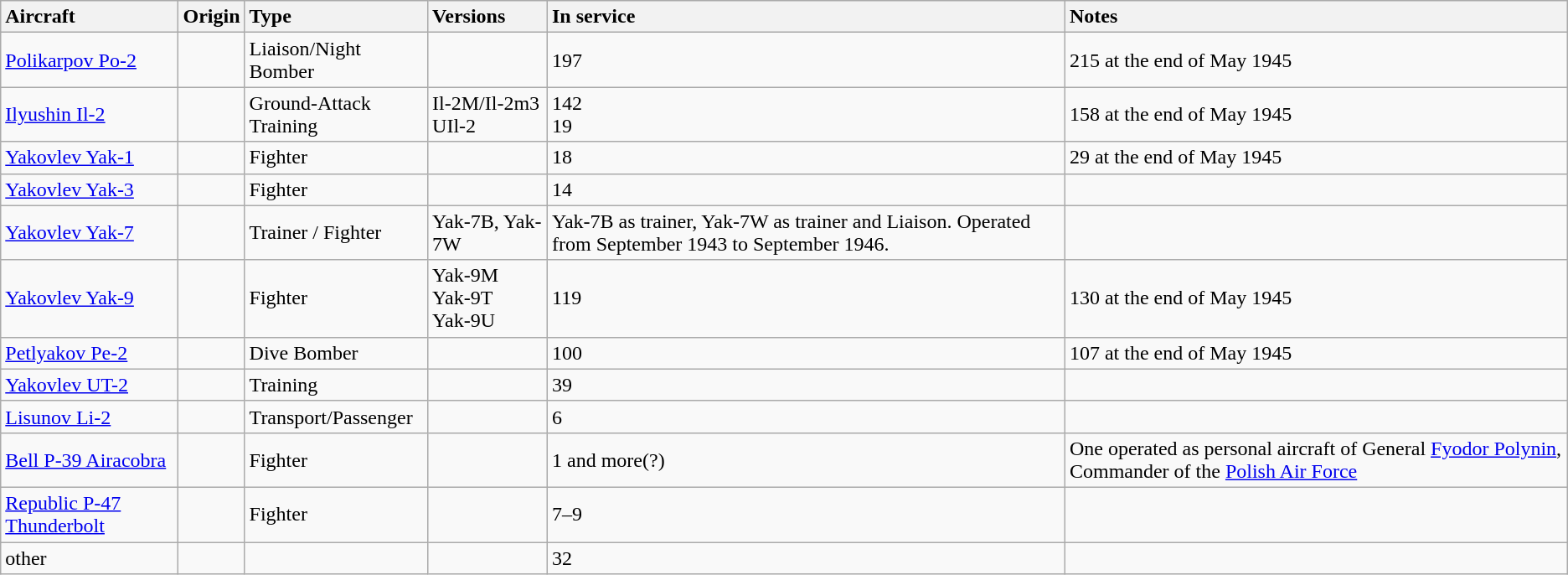<table class="wikitable">
<tr>
<th style="text-align: left;">Aircraft</th>
<th style="text-align: left;">Origin</th>
<th style="text-align: left;">Type</th>
<th style="text-align: left;">Versions</th>
<th style="text-align: left;">In service</th>
<th style="text-align: left;">Notes</th>
</tr>
<tr>
<td><a href='#'>Polikarpov Po-2</a></td>
<td></td>
<td>Liaison/Night Bomber</td>
<td></td>
<td>197</td>
<td>215 at the end of May 1945</td>
</tr>
<tr>
<td><a href='#'>Ilyushin Il-2</a></td>
<td></td>
<td>Ground-Attack<br>Training</td>
<td>Il-2M/Il-2m3<br>UIl-2</td>
<td>142<br>19</td>
<td>158 at the end of May 1945</td>
</tr>
<tr>
<td><a href='#'>Yakovlev Yak-1</a></td>
<td></td>
<td>Fighter</td>
<td></td>
<td>18</td>
<td>29 at the end of May 1945</td>
</tr>
<tr>
<td><a href='#'>Yakovlev Yak-3</a></td>
<td></td>
<td>Fighter</td>
<td></td>
<td>14</td>
<td></td>
</tr>
<tr>
<td><a href='#'>Yakovlev Yak-7</a></td>
<td></td>
<td>Trainer / Fighter</td>
<td>Yak-7B, Yak-7W</td>
<td>Yak-7B as trainer, Yak-7W as trainer and Liaison. Operated from September 1943 to September 1946.</td>
<td></td>
</tr>
<tr>
<td><a href='#'>Yakovlev Yak-9</a></td>
<td></td>
<td>Fighter</td>
<td>Yak-9M<br>Yak-9T<br>Yak-9U</td>
<td>119</td>
<td>130 at the end of May 1945</td>
</tr>
<tr>
<td><a href='#'>Petlyakov Pe-2</a></td>
<td></td>
<td>Dive Bomber</td>
<td></td>
<td>100</td>
<td>107 at the end of May 1945</td>
</tr>
<tr>
<td><a href='#'>Yakovlev UT-2</a></td>
<td></td>
<td>Training</td>
<td></td>
<td>39</td>
<td></td>
</tr>
<tr>
<td><a href='#'>Lisunov Li-2</a></td>
<td></td>
<td>Transport/Passenger</td>
<td></td>
<td>6</td>
<td></td>
</tr>
<tr>
<td><a href='#'>Bell P-39 Airacobra</a></td>
<td></td>
<td>Fighter</td>
<td></td>
<td>1 and more(?)</td>
<td>One operated as personal aircraft of General <a href='#'>Fyodor Polynin</a>, Commander of the <a href='#'>Polish Air Force</a></td>
</tr>
<tr>
<td><a href='#'>Republic P-47 Thunderbolt</a></td>
<td></td>
<td>Fighter</td>
<td></td>
<td>7–9</td>
<td></td>
</tr>
<tr>
<td>other</td>
<td></td>
<td></td>
<td></td>
<td>32</td>
<td></td>
</tr>
</table>
